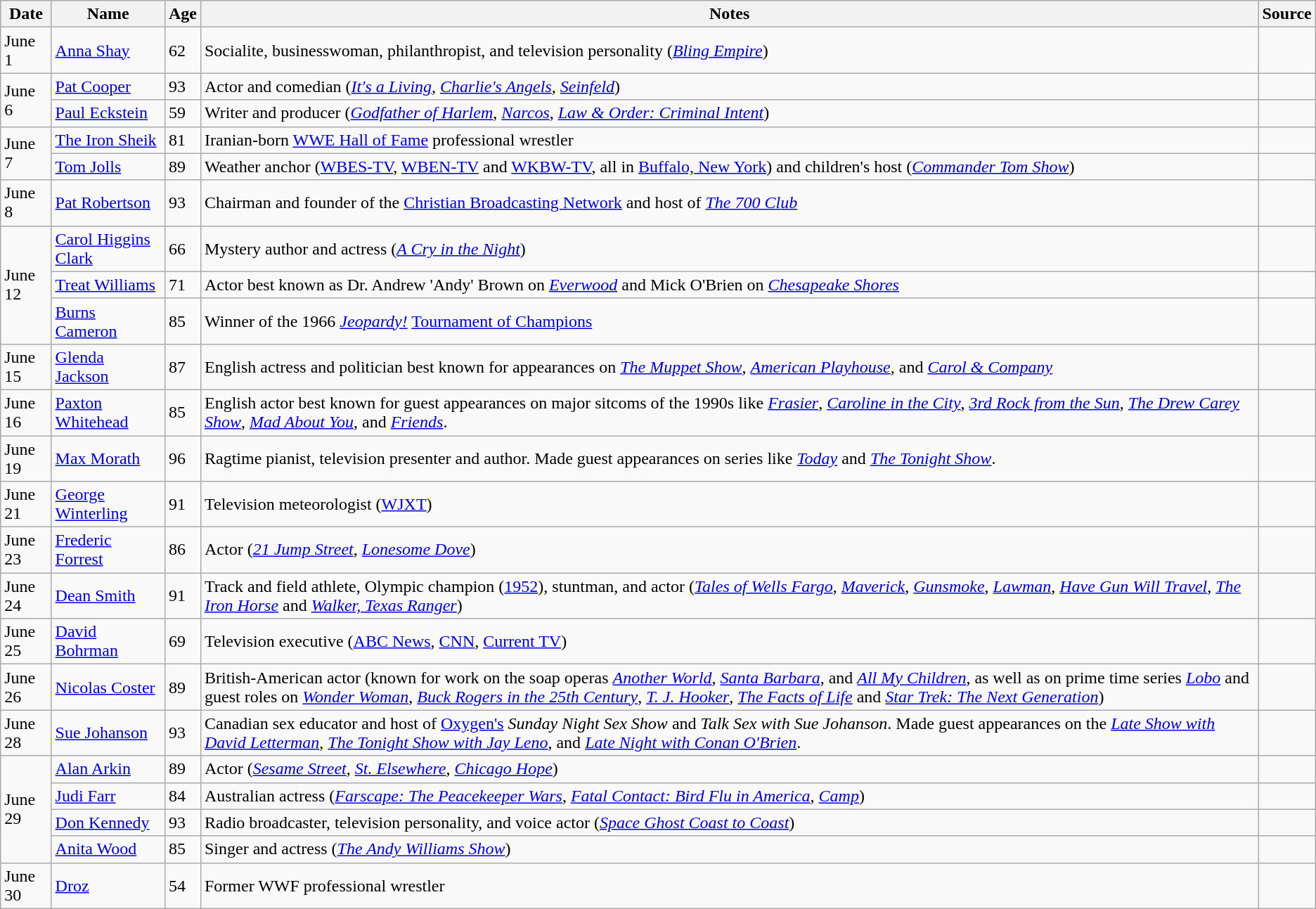<table class="wikitable sortable">
<tr>
<th>Date</th>
<th>Name</th>
<th>Age</th>
<th>Notes</th>
<th>Source</th>
</tr>
<tr>
<td>June 1</td>
<td><a href='#'>Anna Shay</a></td>
<td>62</td>
<td>Socialite, businesswoman, philanthropist, and television personality (<em><a href='#'>Bling Empire</a></em>)</td>
<td></td>
</tr>
<tr>
<td rowspan=2>June 6</td>
<td><a href='#'>Pat Cooper</a></td>
<td>93</td>
<td>Actor and comedian (<em><a href='#'>It's a Living</a></em>, <em><a href='#'>Charlie's Angels</a></em>, <em><a href='#'>Seinfeld</a></em>)</td>
<td></td>
</tr>
<tr>
<td><a href='#'>Paul Eckstein</a></td>
<td>59</td>
<td>Writer and producer (<em><a href='#'>Godfather of Harlem</a></em>, <em><a href='#'>Narcos</a></em>, <em><a href='#'>Law & Order: Criminal Intent</a></em>)</td>
<td></td>
</tr>
<tr>
<td rowspan=2>June 7</td>
<td><a href='#'>The Iron Sheik</a></td>
<td>81</td>
<td>Iranian-born <a href='#'>WWE Hall of Fame</a> professional wrestler</td>
<td></td>
</tr>
<tr>
<td><a href='#'>Tom Jolls</a></td>
<td>89</td>
<td>Weather anchor (<a href='#'>WBES-TV</a>, <a href='#'>WBEN-TV</a> and <a href='#'>WKBW-TV</a>, all in <a href='#'>Buffalo, New York</a>) and children's host (<em><a href='#'>Commander Tom Show</a></em>)</td>
<td></td>
</tr>
<tr>
<td>June 8</td>
<td><a href='#'>Pat Robertson</a></td>
<td>93</td>
<td>Chairman and founder of the <a href='#'>Christian Broadcasting Network</a> and host of <em><a href='#'>The 700 Club</a></em></td>
<td></td>
</tr>
<tr>
<td rowspan=3>June 12</td>
<td><a href='#'>Carol Higgins Clark</a></td>
<td>66</td>
<td>Mystery author and actress (<em><a href='#'>A Cry in the Night</a></em>)</td>
<td></td>
</tr>
<tr>
<td><a href='#'>Treat Williams</a></td>
<td>71</td>
<td>Actor best known as Dr. Andrew 'Andy' Brown on <em><a href='#'>Everwood</a></em> and Mick O'Brien on <em><a href='#'>Chesapeake Shores</a></em></td>
<td></td>
</tr>
<tr>
<td><a href='#'>Burns Cameron</a></td>
<td>85</td>
<td>Winner of the 1966 <em><a href='#'>Jeopardy!</a></em> <a href='#'>Tournament of Champions</a></td>
<td></td>
</tr>
<tr>
<td>June 15</td>
<td><a href='#'>Glenda Jackson</a></td>
<td>87</td>
<td>English actress and politician best known for appearances on <em><a href='#'>The Muppet Show</a></em>, <em><a href='#'>American Playhouse</a></em>, and <em><a href='#'>Carol & Company</a></em></td>
<td></td>
</tr>
<tr>
<td>June 16</td>
<td><a href='#'>Paxton Whitehead</a></td>
<td>85</td>
<td>English actor best known for guest appearances on major sitcoms of the 1990s like <em><a href='#'>Frasier</a></em>, <em><a href='#'>Caroline in the City</a></em>, <em><a href='#'>3rd Rock from the Sun</a></em>, <em><a href='#'>The Drew Carey Show</a></em>, <em><a href='#'>Mad About You</a></em>, and <em><a href='#'>Friends</a></em>.</td>
<td></td>
</tr>
<tr>
<td>June 19</td>
<td><a href='#'>Max Morath</a></td>
<td>96</td>
<td>Ragtime pianist, television presenter and author. Made guest appearances on series like <em><a href='#'>Today</a></em> and <em><a href='#'>The Tonight Show</a></em>.</td>
<td></td>
</tr>
<tr>
<td>June 21</td>
<td><a href='#'>George Winterling</a></td>
<td>91</td>
<td>Television meteorologist (<a href='#'>WJXT</a>)</td>
<td></td>
</tr>
<tr>
<td>June 23</td>
<td><a href='#'>Frederic Forrest</a></td>
<td>86</td>
<td>Actor (<em><a href='#'>21 Jump Street</a></em>, <em><a href='#'>Lonesome Dove</a></em>)</td>
<td></td>
</tr>
<tr>
<td>June 24</td>
<td><a href='#'>Dean Smith</a></td>
<td>91</td>
<td>Track and field athlete, Olympic champion (<a href='#'>1952</a>), stuntman, and actor (<em><a href='#'>Tales of Wells Fargo</a></em>, <em><a href='#'>Maverick</a></em>, <em><a href='#'>Gunsmoke</a></em>, <em><a href='#'>Lawman</a></em>, <em><a href='#'>Have Gun Will Travel</a></em>, <em><a href='#'>The Iron Horse</a></em> and <em><a href='#'>Walker, Texas Ranger</a></em>)</td>
<td></td>
</tr>
<tr>
<td>June 25</td>
<td><a href='#'>David Bohrman</a></td>
<td>69</td>
<td>Television executive (<a href='#'>ABC News</a>, <a href='#'>CNN</a>, <a href='#'>Current TV</a>)</td>
<td></td>
</tr>
<tr>
<td>June 26</td>
<td><a href='#'>Nicolas Coster</a></td>
<td>89</td>
<td>British-American actor (known for work on the soap operas <em><a href='#'>Another World</a></em>, <em><a href='#'>Santa Barbara</a></em>, and <em><a href='#'>All My Children</a></em>, as well as on prime time series <em><a href='#'>Lobo</a></em> and guest roles on <em><a href='#'>Wonder Woman</a></em>, <em><a href='#'>Buck Rogers in the 25th Century</a></em>, <em><a href='#'>T. J. Hooker</a></em>, <em><a href='#'>The Facts of Life</a></em> and <em><a href='#'>Star Trek: The Next Generation</a></em>)</td>
<td></td>
</tr>
<tr>
<td>June 28</td>
<td><a href='#'>Sue Johanson</a></td>
<td>93</td>
<td>Canadian sex educator and host of <a href='#'>Oxygen's</a> <em>Sunday Night Sex Show</em> and <em>Talk Sex with Sue Johanson</em>. Made guest appearances on the <em><a href='#'>Late Show with David Letterman</a></em>, <em><a href='#'>The Tonight Show with Jay Leno</a></em>, and <em><a href='#'>Late Night with Conan O'Brien</a></em>.</td>
<td></td>
</tr>
<tr>
<td rowspan="4">June 29</td>
<td><a href='#'>Alan Arkin</a></td>
<td>89</td>
<td>Actor (<em><a href='#'>Sesame Street</a></em>, <em><a href='#'>St. Elsewhere</a></em>, <em><a href='#'>Chicago Hope</a></em>)</td>
<td></td>
</tr>
<tr>
<td><a href='#'>Judi Farr</a></td>
<td>84</td>
<td>Australian actress (<em><a href='#'>Farscape: The Peacekeeper Wars</a></em>, <em><a href='#'>Fatal Contact: Bird Flu in America</a></em>, <em><a href='#'>Camp</a></em>)</td>
<td></td>
</tr>
<tr>
<td><a href='#'>Don Kennedy</a></td>
<td>93</td>
<td>Radio broadcaster, television personality, and voice actor (<em><a href='#'>Space Ghost Coast to Coast</a></em>)</td>
<td></td>
</tr>
<tr>
<td><a href='#'>Anita Wood</a></td>
<td>85</td>
<td>Singer and actress (<em><a href='#'>The Andy Williams Show</a></em>)</td>
<td></td>
</tr>
<tr>
<td>June 30</td>
<td><a href='#'>Droz</a></td>
<td>54</td>
<td>Former WWF professional wrestler</td>
<td></td>
</tr>
</table>
